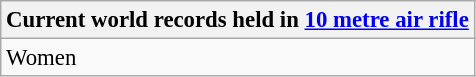<table class="wikitable" style="font-size: 95%">
<tr>
<th colspan="7">Current world records held in <a href='#'>10 metre air rifle</a></th>
</tr>
<tr>
<td rowspan="2">Women<br></td>
</tr>
<tr>
</tr>
</table>
